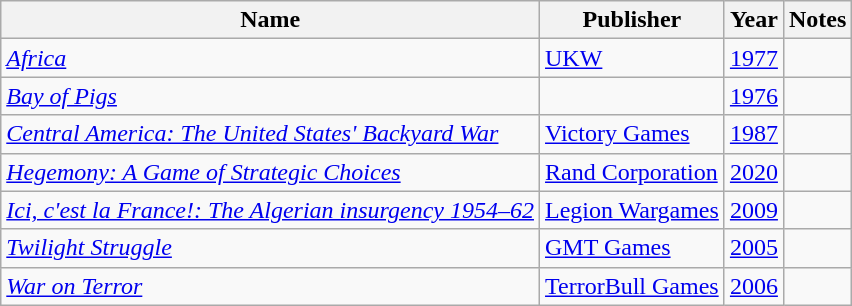<table class="wikitable">
<tr>
<th>Name</th>
<th>Publisher</th>
<th>Year</th>
<th>Notes</th>
</tr>
<tr>
<td><em><a href='#'>Africa</a></em></td>
<td><a href='#'>UKW</a></td>
<td><a href='#'>1977</a></td>
<td></td>
</tr>
<tr>
<td><em><a href='#'>Bay of Pigs</a></em></td>
<td></td>
<td><a href='#'>1976</a></td>
<td></td>
</tr>
<tr>
<td><em><a href='#'>Central America: The United States' Backyard War</a></em></td>
<td><a href='#'>Victory Games</a></td>
<td><a href='#'>1987</a></td>
<td></td>
</tr>
<tr>
<td><em><a href='#'>Hegemony: A Game of Strategic Choices</a></em></td>
<td><a href='#'>Rand Corporation</a></td>
<td><a href='#'>2020</a></td>
<td></td>
</tr>
<tr>
<td><em><a href='#'>Ici, c'est la France!: The Algerian insurgency 1954–62</a></em></td>
<td><a href='#'>Legion Wargames</a></td>
<td><a href='#'>2009</a></td>
<td></td>
</tr>
<tr>
<td><em><a href='#'>Twilight Struggle</a></em></td>
<td><a href='#'>GMT Games</a></td>
<td><a href='#'>2005</a></td>
<td></td>
</tr>
<tr>
<td><em><a href='#'>War on Terror</a></em></td>
<td><a href='#'>TerrorBull Games</a></td>
<td><a href='#'>2006</a></td>
<td></td>
</tr>
</table>
